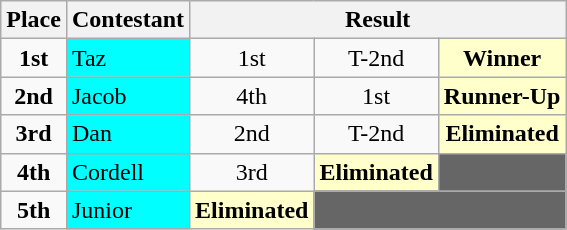<table class="wikitable">
<tr>
<th>Place</th>
<th>Contestant</th>
<th colspan="14" align="center">Result</th>
</tr>
<tr>
<td align="center"><strong>1st</strong></td>
<td bgcolor="cyan">Taz</td>
<td align="center">1st</td>
<td align="center">T-2nd</td>
<td bgcolor="FFFFCC" align="center"><strong>Winner</strong></td>
</tr>
<tr>
<td align="center"><strong>2nd</strong></td>
<td bgcolor="cyan">Jacob</td>
<td align="center">4th</td>
<td align="center">1st</td>
<td bgcolor="FFFFCC" align="center"><strong>Runner-Up</strong></td>
</tr>
<tr>
<td align="center"><strong>3rd</strong></td>
<td bgcolor="cyan">Dan</td>
<td align="center">2nd</td>
<td align="center">T-2nd</td>
<td bgcolor="FFFFCC" align="center"><strong>Eliminated</strong></td>
</tr>
<tr>
<td align="center"><strong>4th</strong></td>
<td bgcolor="cyan">Cordell</td>
<td align="center">3rd</td>
<td bgcolor="FFFFCC" align="center"><strong>Eliminated</strong></td>
<td colspan="1" bgcolor="666666"></td>
</tr>
<tr>
<td align="center"><strong>5th</strong></td>
<td bgcolor="cyan">Junior</td>
<td bgcolor="FFFFCC" align="center"><strong>Eliminated</strong></td>
<td colspan="2" bgcolor="666666"></td>
</tr>
</table>
